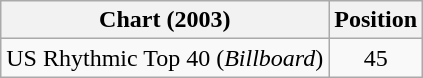<table class="wikitable">
<tr>
<th>Chart (2003)</th>
<th>Position</th>
</tr>
<tr>
<td>US Rhythmic Top 40 (<em>Billboard</em>)</td>
<td align="center">45</td>
</tr>
</table>
